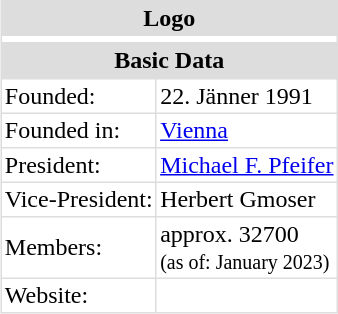<table border="0" cellpadding="2" cellspacing="1" align="right" style="margin-left:1em; background:#DDDDDD;">
<tr>
<th colspan="2">Logo</th>
</tr>
<tr bgcolor="#FFFFFF">
<td colspan="2" align="center"></td>
</tr>
<tr>
<th colspan="2" align=center>Basic Data</th>
</tr>
<tr>
</tr>
<tr bgcolor="#FFFFFF">
<td>Founded:</td>
<td>22. Jänner 1991</td>
</tr>
<tr bgcolor="#FFFFFF">
<td>Founded in:</td>
<td><a href='#'>Vienna</a></td>
</tr>
<tr bgcolor="#FFFFFF">
<td>President:</td>
<td><a href='#'>Michael F. Pfeifer</a></td>
</tr>
<tr bgcolor="#FFFFFF">
<td>Vice-President:</td>
<td>Herbert Gmoser</td>
</tr>
<tr bgcolor="#FFFFFF">
<td>Members:</td>
<td>approx. 32700<br><small>(as of: January 2023)</small></td>
</tr>
<tr bgcolor="#FFFFFF">
<td>Website:</td>
<td></td>
</tr>
</table>
